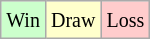<table class="wikitable">
<tr>
<td style="background-color: #CCFFCC;"><small>Win</small></td>
<td style="background-color: #FFFFCC;"><small>Draw</small></td>
<td style="background-color: #FFCCCC;"><small>Loss</small></td>
</tr>
</table>
